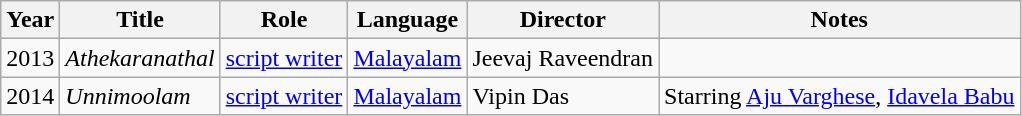<table class="wikitable sortable">
<tr>
<th scope="col">Year</th>
<th scope="col">Title</th>
<th scope="col">Role</th>
<th scope="col">Language</th>
<th scope="col">Director</th>
<th scope="col" class="unsortable">Notes</th>
</tr>
<tr>
<td>2013</td>
<td><em>Athekaranathal</em></td>
<td><a href='#'>script writer</a></td>
<td><a href='#'>Malayalam</a></td>
<td>Jeevaj Raveendran</td>
<td></td>
</tr>
<tr>
<td>2014</td>
<td><em>Unnimoolam</em></td>
<td><a href='#'>script writer</a></td>
<td><a href='#'>Malayalam</a></td>
<td>Vipin Das</td>
<td>Starring <a href='#'>Aju Varghese</a>, <a href='#'>Idavela Babu</a></td>
</tr>
</table>
